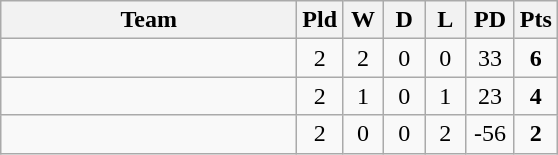<table class="wikitable" style="text-align:center;">
<tr>
<th width="190">Team</th>
<th width="20" abbr="Played">Pld</th>
<th width="20" abbr="Won">W</th>
<th width="20" abbr="Drawn">D</th>
<th width="20" abbr="Lost">L</th>
<th width="25" abbr="Points difference">PD</th>
<th width="20" abbr="Points">Pts</th>
</tr>
<tr>
<td align="left"></td>
<td>2</td>
<td>2</td>
<td>0</td>
<td>0</td>
<td>33</td>
<td><strong>6</strong></td>
</tr>
<tr>
<td align="left"></td>
<td>2</td>
<td>1</td>
<td>0</td>
<td>1</td>
<td>23</td>
<td><strong>4</strong></td>
</tr>
<tr>
<td align="left"></td>
<td>2</td>
<td>0</td>
<td>0</td>
<td>2</td>
<td>-56</td>
<td><strong>2</strong></td>
</tr>
</table>
